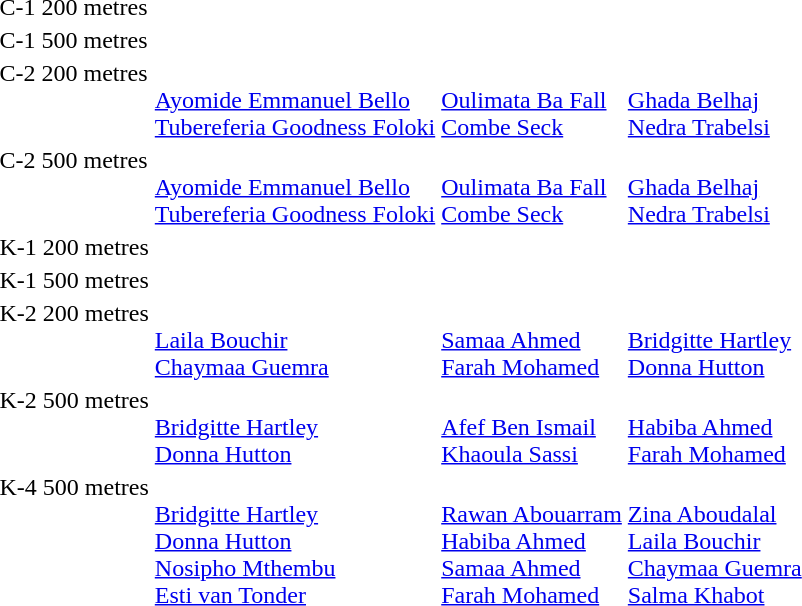<table>
<tr>
<td>C-1 200 metres</td>
<td></td>
<td></td>
<td></td>
</tr>
<tr>
<td>C-1 500 metres</td>
<td></td>
<td></td>
<td></td>
</tr>
<tr valign="top">
<td>C-2 200 metres</td>
<td><br><a href='#'>Ayomide Emmanuel Bello</a><br><a href='#'>Tubereferia Goodness Foloki</a></td>
<td><br><a href='#'>Oulimata Ba Fall</a><br><a href='#'>Combe Seck</a></td>
<td><br><a href='#'>Ghada Belhaj</a><br><a href='#'>Nedra Trabelsi</a></td>
</tr>
<tr valign="top">
<td>C-2 500 metres</td>
<td><br><a href='#'>Ayomide Emmanuel Bello</a><br><a href='#'>Tubereferia Goodness Foloki</a></td>
<td><br><a href='#'>Oulimata Ba Fall</a><br><a href='#'>Combe Seck</a></td>
<td><br><a href='#'>Ghada Belhaj</a><br><a href='#'>Nedra Trabelsi</a></td>
</tr>
<tr>
<td>K-1 200 metres</td>
<td></td>
<td></td>
<td></td>
</tr>
<tr>
<td>K-1 500 metres</td>
<td></td>
<td></td>
<td></td>
</tr>
<tr valign="top">
<td>K-2 200 metres</td>
<td><br><a href='#'>Laila Bouchir</a><br><a href='#'>Chaymaa Guemra</a></td>
<td><br><a href='#'>Samaa Ahmed</a><br><a href='#'>Farah Mohamed</a></td>
<td><br><a href='#'>Bridgitte Hartley</a><br><a href='#'>Donna Hutton</a></td>
</tr>
<tr valign="top">
<td>K-2 500 metres</td>
<td><br><a href='#'>Bridgitte Hartley</a><br><a href='#'>Donna Hutton</a></td>
<td><br><a href='#'>Afef Ben Ismail</a><br><a href='#'>Khaoula Sassi</a></td>
<td><br><a href='#'>Habiba Ahmed</a><br><a href='#'>Farah Mohamed</a></td>
</tr>
<tr valign="top">
<td>K-4 500 metres</td>
<td><br><a href='#'>Bridgitte Hartley</a><br><a href='#'>Donna Hutton</a><br><a href='#'>Nosipho Mthembu</a><br><a href='#'>Esti van Tonder</a></td>
<td><br><a href='#'>Rawan Abouarram</a><br><a href='#'>Habiba Ahmed</a><br><a href='#'>Samaa Ahmed</a><br><a href='#'>Farah Mohamed</a></td>
<td><br><a href='#'>Zina Aboudalal</a><br><a href='#'>Laila Bouchir</a><br><a href='#'>Chaymaa Guemra</a><br><a href='#'>Salma Khabot</a></td>
</tr>
</table>
